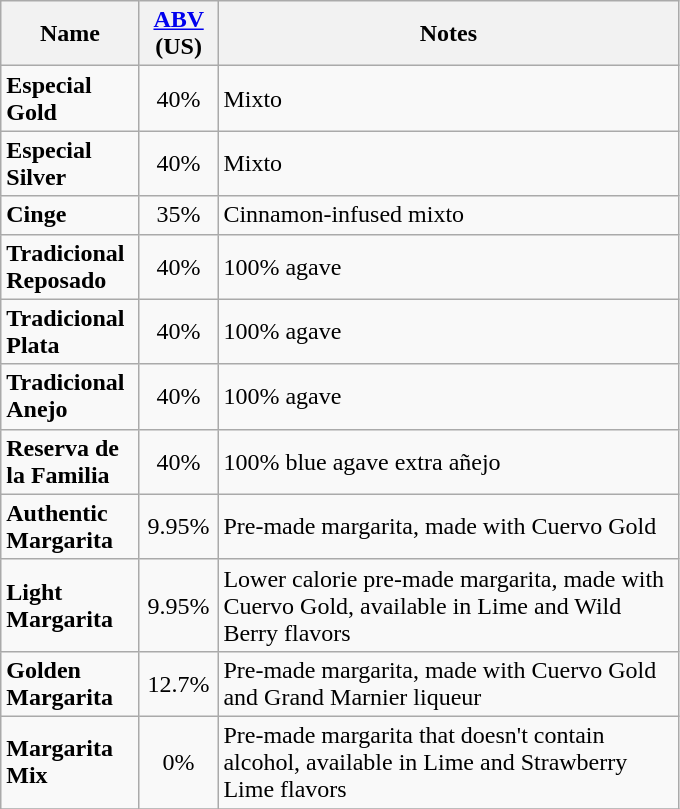<table class="wikitable" style="text-align:left">
<tr>
<th style="width:85px;">Name</th>
<th style="width:45px;"><a href='#'>ABV</a> (US)</th>
<th style="width:300px;">Notes</th>
</tr>
<tr>
<td><strong>Especial Gold</strong></td>
<td style="text-align:center;">40%</td>
<td>Mixto</td>
</tr>
<tr>
<td><strong>Especial Silver</strong></td>
<td style="text-align:center;">40%</td>
<td>Mixto</td>
</tr>
<tr>
<td><strong>Cinge</strong></td>
<td style="text-align:center;">35%</td>
<td>Cinnamon-infused mixto</td>
</tr>
<tr>
<td><strong>Tradicional Reposado</strong></td>
<td style="text-align:center;">40%</td>
<td>100% agave</td>
</tr>
<tr>
<td><strong>Tradicional Plata</strong></td>
<td style="text-align:center;">40%</td>
<td>100% agave</td>
</tr>
<tr>
<td><strong>Tradicional Anejo</strong></td>
<td style="text-align:center;">40%</td>
<td>100% agave</td>
</tr>
<tr>
<td><strong>Reserva de la Familia</strong></td>
<td style="text-align:center;">40%</td>
<td>100% blue agave extra añejo</td>
</tr>
<tr>
<td><strong>Authentic Margarita</strong></td>
<td style="text-align:center;">9.95%</td>
<td>Pre-made margarita, made with Cuervo Gold</td>
</tr>
<tr>
<td><strong>Light Margarita</strong></td>
<td style="text-align:center;">9.95%</td>
<td>Lower calorie pre-made margarita, made with Cuervo Gold, available in Lime and Wild Berry flavors</td>
</tr>
<tr>
<td><strong>Golden Margarita</strong></td>
<td style="text-align:center;">12.7%</td>
<td>Pre-made margarita, made with Cuervo Gold and Grand Marnier liqueur</td>
</tr>
<tr>
<td><strong>Margarita Mix</strong></td>
<td style="text-align:center;">0%</td>
<td>Pre-made margarita that doesn't contain alcohol, available in Lime and Strawberry Lime flavors</td>
</tr>
<tr>
</tr>
</table>
